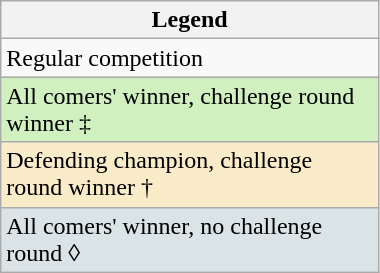<table class="wikitable" width=20%>
<tr>
<th>Legend</th>
</tr>
<tr>
<td>Regular competition</td>
</tr>
<tr>
<td style="background: #d0f0c0">All comers' winner, challenge round winner ‡</td>
</tr>
<tr>
<td style="background: #faecc8">Defending champion, challenge round winner †</td>
</tr>
<tr>
<td style="background: #dAe4e6">All comers' winner, no challenge round ◊</td>
</tr>
</table>
